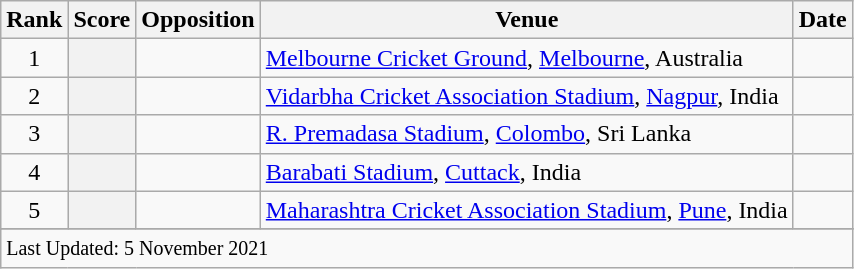<table class="wikitable sortable">
<tr>
<th scope=col>Rank</th>
<th scope=col>Score</th>
<th scope=col>Opposition</th>
<th scope=col>Venue</th>
<th scope=col>Date</th>
</tr>
<tr>
<td align=center>1</td>
<th scope=row style=text-align:center;></th>
<td></td>
<td><a href='#'>Melbourne Cricket Ground</a>, <a href='#'>Melbourne</a>, Australia</td>
<td></td>
</tr>
<tr>
<td align=center>2</td>
<th scope=row style=text-align:center;></th>
<td></td>
<td><a href='#'>Vidarbha Cricket Association Stadium</a>, <a href='#'>Nagpur</a>, India</td>
<td> </td>
</tr>
<tr>
<td align=center>3</td>
<th scope=row style=text-align:center;></th>
<td></td>
<td><a href='#'>R. Premadasa Stadium</a>, <a href='#'>Colombo</a>, Sri Lanka</td>
<td></td>
</tr>
<tr>
<td align=center>4</td>
<th scope=row style=text-align:center;></th>
<td></td>
<td><a href='#'>Barabati Stadium</a>, <a href='#'>Cuttack</a>, India</td>
<td></td>
</tr>
<tr>
<td align=center>5</td>
<th scope=row style=text-align:center;></th>
<td></td>
<td><a href='#'>Maharashtra Cricket Association Stadium</a>, <a href='#'>Pune</a>, India</td>
<td></td>
</tr>
<tr>
</tr>
<tr class=sortbottom>
<td colspan=5><small>Last Updated: 5 November 2021</small></td>
</tr>
</table>
